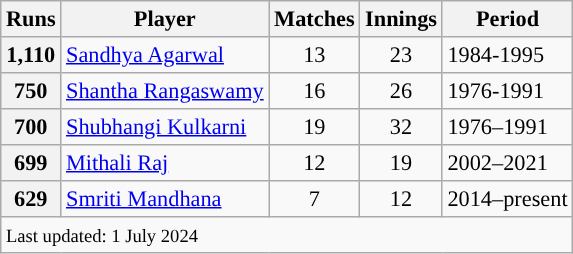<table class="wikitable sortable" style="text-align:left;font-size:93%;">
<tr>
<th><strong>Runs</strong></th>
<th><strong>Player</strong></th>
<th><strong>Matches</strong></th>
<th><strong>Innings</strong></th>
<th><strong>Period</strong></th>
</tr>
<tr>
<th scope=row style=text-align:center;>1,110</th>
<td><a href='#'>Sandhya Agarwal</a></td>
<td align=center>13</td>
<td align=center>23</td>
<td>1984-1995</td>
</tr>
<tr>
<th scope=row style=text-align:center;>750</th>
<td><a href='#'>Shantha Rangaswamy</a></td>
<td align=center>16</td>
<td align=center>26</td>
<td>1976-1991</td>
</tr>
<tr>
<th scope="row" style="text-align:center;">700</th>
<td><a href='#'>Shubhangi Kulkarni</a></td>
<td align="center">19</td>
<td align="center">32</td>
<td>1976–1991</td>
</tr>
<tr>
<th scope=row style=text-align:center;>699</th>
<td><a href='#'>Mithali Raj</a></td>
<td align="center">12</td>
<td align="center">19</td>
<td>2002–2021</td>
</tr>
<tr>
<th scope="row" style="text-align:center;">629</th>
<td><a href='#'>Smriti Mandhana</a></td>
<td align="center">7</td>
<td align="center">12</td>
<td>2014–present</td>
</tr>
<tr class=sortbottom>
<td colspan=6><small>Last updated: 1 July 2024</small></td>
</tr>
</table>
